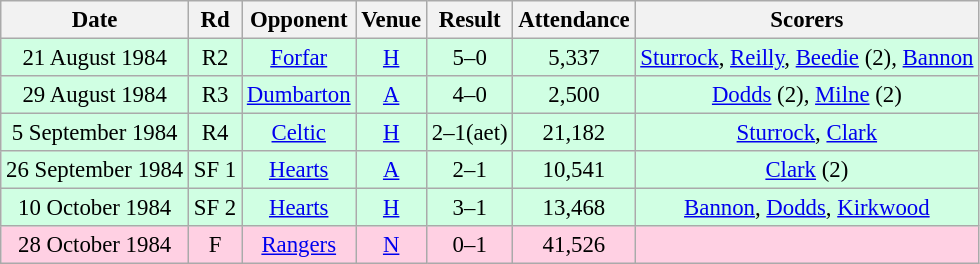<table class="wikitable sortable" style="font-size:95%; text-align:center">
<tr>
<th>Date</th>
<th>Rd</th>
<th>Opponent</th>
<th>Venue</th>
<th>Result</th>
<th>Attendance</th>
<th>Scorers</th>
</tr>
<tr bgcolor = "#d0ffe3">
<td>21 August 1984</td>
<td>R2</td>
<td><a href='#'>Forfar</a></td>
<td><a href='#'>H</a></td>
<td>5–0</td>
<td>5,337</td>
<td><a href='#'>Sturrock</a>, <a href='#'>Reilly</a>, <a href='#'>Beedie</a> (2), <a href='#'>Bannon</a></td>
</tr>
<tr bgcolor = "#d0ffe3">
<td>29 August 1984</td>
<td>R3</td>
<td><a href='#'>Dumbarton</a></td>
<td><a href='#'>A</a></td>
<td>4–0</td>
<td>2,500</td>
<td><a href='#'>Dodds</a> (2), <a href='#'>Milne</a> (2)</td>
</tr>
<tr bgcolor = "#d0ffe3">
<td>5 September 1984</td>
<td>R4</td>
<td><a href='#'>Celtic</a></td>
<td><a href='#'>H</a></td>
<td>2–1(aet)</td>
<td>21,182</td>
<td><a href='#'>Sturrock</a>, <a href='#'>Clark</a></td>
</tr>
<tr bgcolor = "#d0ffe3">
<td>26 September 1984</td>
<td>SF 1</td>
<td><a href='#'>Hearts</a></td>
<td><a href='#'>A</a></td>
<td>2–1</td>
<td>10,541</td>
<td><a href='#'>Clark</a> (2)</td>
</tr>
<tr bgcolor = "#d0ffe3">
<td>10 October 1984</td>
<td>SF 2</td>
<td><a href='#'>Hearts</a></td>
<td><a href='#'>H</a></td>
<td>3–1</td>
<td>13,468</td>
<td><a href='#'>Bannon</a>, <a href='#'>Dodds</a>, <a href='#'>Kirkwood</a></td>
</tr>
<tr bgcolor = "#ffd0e3">
<td>28 October 1984</td>
<td>F</td>
<td><a href='#'>Rangers</a></td>
<td><a href='#'>N</a></td>
<td>0–1</td>
<td>41,526</td>
<td></td>
</tr>
</table>
